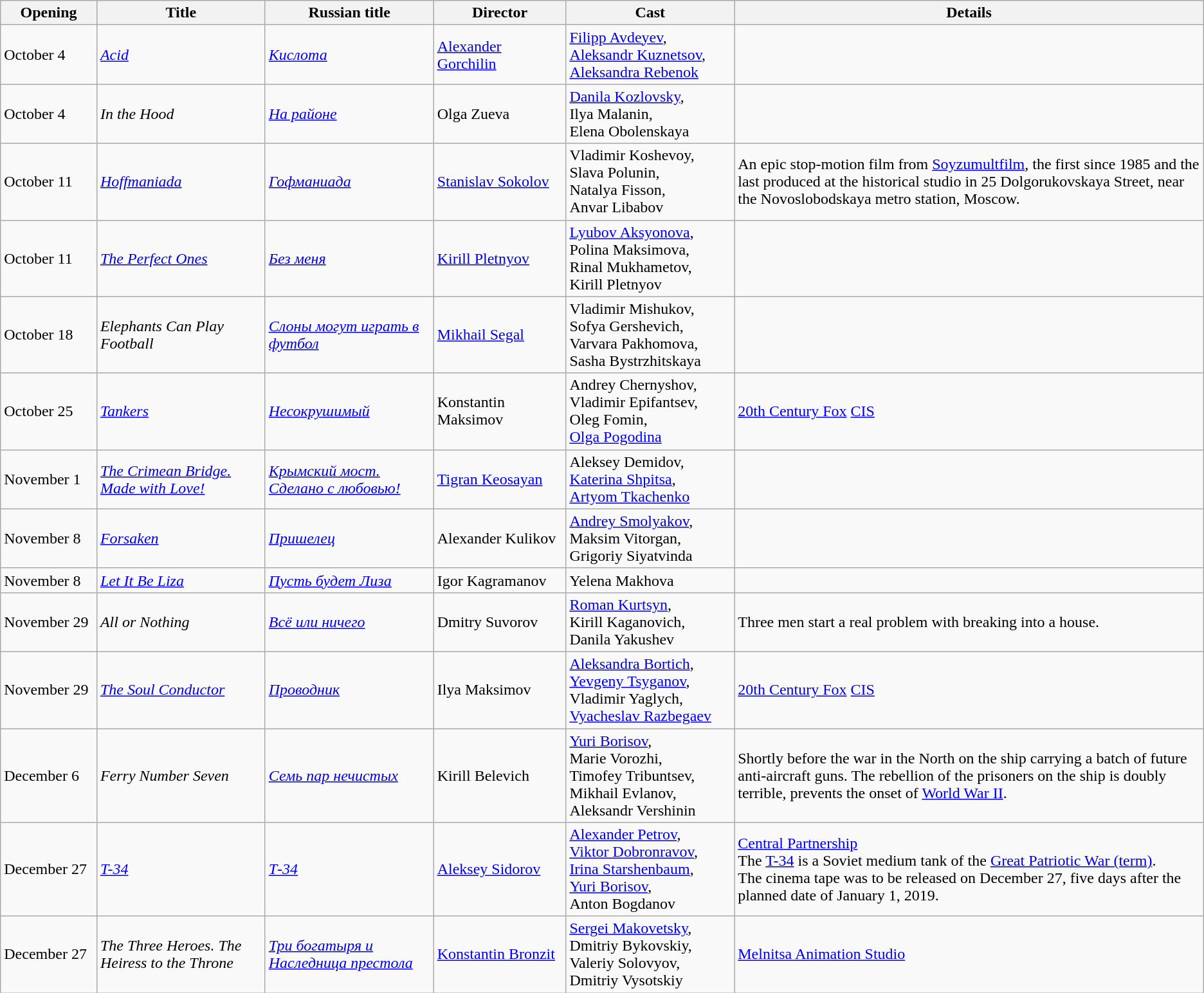<table class="wikitable sortable">
<tr>
<th style="width:8%;">Opening</th>
<th style="width:14%;">Title</th>
<th style="width:14%;">Russian title</th>
<th style="width:11%;">Director</th>
<th style="width:14%;">Cast</th>
<th>Details</th>
</tr>
<tr>
<td>October 4</td>
<td><em><a href='#'>Acid</a></em></td>
<td><em><a href='#'>Кислота</a></em></td>
<td><a href='#'>Alexander Gorchilin</a></td>
<td><a href='#'>Filipp Avdeyev</a>,<br> <a href='#'>Aleksandr Kuznetsov</a>,<br> <a href='#'>Aleksandra Rebenok</a></td>
<td></td>
</tr>
<tr>
<td>October 4</td>
<td><em>In the Hood</em></td>
<td><em><a href='#'>На районе</a></em></td>
<td>Olga Zueva</td>
<td><a href='#'>Danila Kozlovsky</a>,<br> Ilya Malanin,<br> Elena Obolenskaya</td>
<td></td>
</tr>
<tr>
<td>October 11</td>
<td><em><a href='#'>Hoffmaniada</a></em></td>
<td><em><a href='#'>Гофманиада</a></em></td>
<td><a href='#'>Stanislav Sokolov</a></td>
<td>Vladimir Koshevoy,<br> Slava Polunin,<br> Natalya Fisson,<br> Anvar Libabov</td>
<td>An epic stop-motion film from <a href='#'>Soyzumultfilm</a>, the first since 1985 and the last produced at the historical studio in 25 Dolgorukovskaya Street, near the Novoslobodskaya metro station, Moscow.  </td>
</tr>
<tr>
<td>October 11</td>
<td><em><a href='#'>The Perfect Ones</a></em></td>
<td><em><a href='#'>Без меня</a></em></td>
<td><a href='#'>Kirill Pletnyov</a></td>
<td><a href='#'>Lyubov Aksyonova</a>,<br> Polina Maksimova,<br> Rinal Mukhametov,<br> Kirill Pletnyov</td>
<td></td>
</tr>
<tr>
<td>October 18</td>
<td><em>Elephants Can Play Football</em></td>
<td><em><a href='#'>Слоны могут играть в футбол</a></em></td>
<td><a href='#'>Mikhail Segal</a></td>
<td>Vladimir Mishukov,<br> Sofya Gershevich,<br> Varvara Pakhomova,<br> Sasha Bystrzhitskaya</td>
<td></td>
</tr>
<tr>
<td>October 25</td>
<td><em><a href='#'>Tankers</a></em></td>
<td><em><a href='#'>Несокрушимый</a></em></td>
<td>Konstantin Maksimov</td>
<td>Andrey Chernyshov,<br> Vladimir Epifantsev,<br> Oleg Fomin,<br> <a href='#'>Olga Pogodina</a></td>
<td><a href='#'>20th Century Fox</a> <a href='#'>CIS</a></td>
</tr>
<tr>
<td>November 1</td>
<td><em><a href='#'>The Crimean Bridge. Made with Love!</a></em></td>
<td><em><a href='#'>Крымский мост. Сделано с любовью!</a></em></td>
<td><a href='#'>Tigran Keosayan</a></td>
<td>Aleksey Demidov,<br> <a href='#'>Katerina Shpitsa</a>,<br> <a href='#'>Artyom Tkachenko</a></td>
<td></td>
</tr>
<tr>
<td>November 8</td>
<td><em><a href='#'>Forsaken</a></em></td>
<td><em><a href='#'>Пришелец</a></em></td>
<td>Alexander Kulikov</td>
<td><a href='#'>Andrey Smolyakov</a>,<br> Maksim Vitorgan,<br> Grigoriy Siyatvinda</td>
<td></td>
</tr>
<tr>
<td>November 8</td>
<td><em><a href='#'>Let It Be Liza</a></em></td>
<td><em><a href='#'>Пусть будет Лиза</a></em></td>
<td>Igor Kagramanov</td>
<td>Yelena Makhova</td>
<td></td>
</tr>
<tr>
<td>November 29</td>
<td><em>All or Nothing</em></td>
<td><em><a href='#'>Всё или ничего</a></em></td>
<td>Dmitry Suvorov</td>
<td><a href='#'>Roman Kurtsyn</a>,<br> Kirill Kaganovich,<br> Danila Yakushev</td>
<td>Three men start a real problem with breaking into a house.</td>
</tr>
<tr>
<td>November 29</td>
<td><em><a href='#'>The Soul Conductor</a></em></td>
<td><em><a href='#'>Проводник</a></em></td>
<td>Ilya Maksimov</td>
<td><a href='#'>Aleksandra Bortich</a>,<br> <a href='#'>Yevgeny Tsyganov</a>,<br> Vladimir Yaglych,<br> <a href='#'>Vyacheslav Razbegaev</a></td>
<td><a href='#'>20th Century Fox</a> <a href='#'>CIS</a></td>
</tr>
<tr>
<td>December 6</td>
<td><em>Ferry Number Seven</em></td>
<td><em><a href='#'>Семь пар нечистых</a></em></td>
<td>Kirill Belevich</td>
<td><a href='#'>Yuri Borisov</a>,<br> Marie Vorozhi,<br> Timofey Tribuntsev,<br> Mikhail Evlanov,<br> Aleksandr Vershinin</td>
<td>Shortly before the war in the North on the ship carrying a batch of future anti-aircraft guns. The rebellion of the prisoners on the ship is doubly terrible, prevents the onset of <a href='#'>World War II</a>.</td>
</tr>
<tr>
<td>December 27</td>
<td><em><a href='#'>T-34</a></em></td>
<td><em><a href='#'>Т-34</a></em></td>
<td><a href='#'>Aleksey Sidorov</a></td>
<td><a href='#'>Alexander Petrov</a>,<br> <a href='#'>Viktor Dobronravov</a>,<br> <a href='#'>Irina Starshenbaum</a>,<br> <a href='#'>Yuri Borisov</a>,<br> Anton Bogdanov</td>
<td><a href='#'>Central Partnership</a> <br> The <a href='#'>T-34</a> is a Soviet medium tank of the <a href='#'>Great Patriotic War (term)</a>. <br> The cinema tape was to be released on December 27, five days after the planned date of January 1, 2019.</td>
</tr>
<tr>
<td>December 27</td>
<td><em>The Three Heroes. The Heiress to the Throne</em></td>
<td><em><a href='#'>Три богатыря и Наследница престола</a></em></td>
<td><a href='#'>Konstantin Bronzit</a></td>
<td><a href='#'>Sergei Makovetsky</a>,<br> Dmitriy Bykovskiy,<br> Valeriy Solovyov,<br> Dmitriy Vysotskiy</td>
<td><a href='#'>Melnitsa Animation Studio</a> <br> </td>
</tr>
</table>
